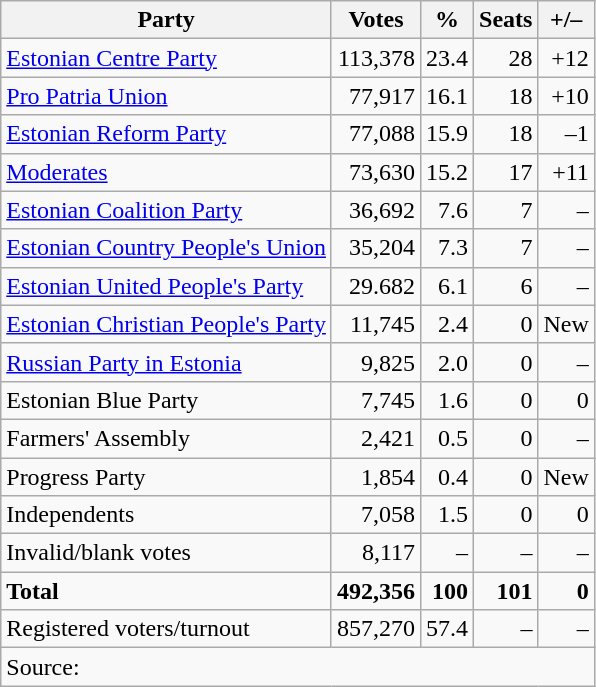<table class=wikitable style=text-align:right>
<tr>
<th>Party</th>
<th>Votes</th>
<th>%</th>
<th>Seats</th>
<th>+/–</th>
</tr>
<tr>
<td align=left><a href='#'>Estonian Centre Party</a></td>
<td>113,378</td>
<td>23.4</td>
<td>28</td>
<td>+12</td>
</tr>
<tr>
<td align=left><a href='#'>Pro Patria Union</a></td>
<td>77,917</td>
<td>16.1</td>
<td>18</td>
<td>+10</td>
</tr>
<tr>
<td align=left><a href='#'>Estonian Reform Party</a></td>
<td>77,088</td>
<td>15.9</td>
<td>18</td>
<td>–1</td>
</tr>
<tr>
<td align=left><a href='#'>Moderates</a> </td>
<td>73,630</td>
<td>15.2</td>
<td>17</td>
<td>+11</td>
</tr>
<tr>
<td align=left><a href='#'>Estonian Coalition Party</a> </td>
<td>36,692</td>
<td>7.6</td>
<td>7</td>
<td>–</td>
</tr>
<tr>
<td align=left><a href='#'>Estonian Country People's Union</a></td>
<td>35,204</td>
<td>7.3</td>
<td>7</td>
<td>–</td>
</tr>
<tr>
<td align=left><a href='#'>Estonian United People's Party</a> </td>
<td>29.682</td>
<td>6.1</td>
<td>6</td>
<td>–</td>
</tr>
<tr>
<td align=left><a href='#'>Estonian Christian People's Party</a></td>
<td>11,745</td>
<td>2.4</td>
<td>0</td>
<td>New</td>
</tr>
<tr>
<td align=left><a href='#'>Russian Party in Estonia</a></td>
<td>9,825</td>
<td>2.0</td>
<td>0</td>
<td>–</td>
</tr>
<tr>
<td align=left>Estonian Blue Party</td>
<td>7,745</td>
<td>1.6</td>
<td>0</td>
<td>0</td>
</tr>
<tr>
<td align=left>Farmers' Assembly</td>
<td>2,421</td>
<td>0.5</td>
<td>0</td>
<td>–</td>
</tr>
<tr>
<td align=left>Progress Party</td>
<td>1,854</td>
<td>0.4</td>
<td>0</td>
<td>New</td>
</tr>
<tr>
<td align=left>Independents</td>
<td>7,058</td>
<td>1.5</td>
<td>0</td>
<td>0</td>
</tr>
<tr>
<td align=left>Invalid/blank votes</td>
<td>8,117</td>
<td>–</td>
<td>–</td>
<td>–</td>
</tr>
<tr>
<td align=left><strong>Total</strong></td>
<td><strong>492,356</strong></td>
<td><strong>100</strong></td>
<td><strong>101</strong></td>
<td><strong>0</strong></td>
</tr>
<tr>
<td align=left>Registered voters/turnout</td>
<td>857,270</td>
<td>57.4</td>
<td>–</td>
<td>–</td>
</tr>
<tr>
<td align=left colspan=5>Source:</td>
</tr>
</table>
